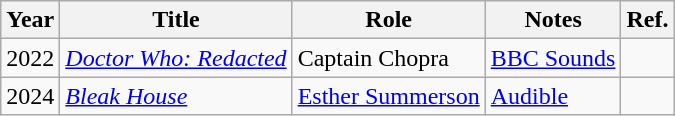<table class="wikitable sortable">
<tr>
<th>Year</th>
<th>Title</th>
<th>Role</th>
<th class="unsortable">Notes</th>
<th class="unsortable">Ref.</th>
</tr>
<tr>
<td>2022</td>
<td><em><a href='#'>Doctor Who: Redacted</a></em></td>
<td>Captain Chopra</td>
<td><a href='#'>BBC Sounds</a></td>
<td align="center"></td>
</tr>
<tr>
<td>2024</td>
<td><em><a href='#'>Bleak House</a></em></td>
<td><a href='#'>Esther Summerson</a></td>
<td><a href='#'>Audible</a></td>
<td align="center"></td>
</tr>
</table>
